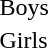<table>
<tr>
<td>Boys <br></td>
<td></td>
<td></td>
<td></td>
</tr>
<tr>
<td>Girls <br></td>
<td></td>
<td></td>
<td></td>
</tr>
</table>
